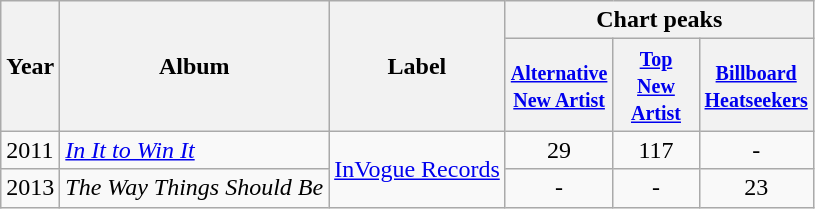<table class="wikitable">
<tr>
<th rowspan="2">Year</th>
<th rowspan="2">Album</th>
<th rowspan="2">Label</th>
<th colspan="4">Chart peaks</th>
</tr>
<tr>
<th style="width:50px;"><small><a href='#'>Alternative New Artist</a></small></th>
<th style="width:50px;"><small><a href='#'>Top New Artist</a></small></th>
<th style="width:50px;"><small><a href='#'>Billboard Heatseekers</a></small></th>
</tr>
<tr>
<td>2011</td>
<td><a href='#'><em>In It to Win It</em></a></td>
<td rowspan="2"><a href='#'>InVogue Records</a></td>
<td style="text-align:center;">29</td>
<td style="text-align:center;">117</td>
<td style="text-align:center;">-</td>
</tr>
<tr>
<td>2013</td>
<td><em>The Way Things Should Be</em></td>
<td style="text-align:center;">-</td>
<td style="text-align:center;">-</td>
<td style="text-align:center;">23</td>
</tr>
</table>
